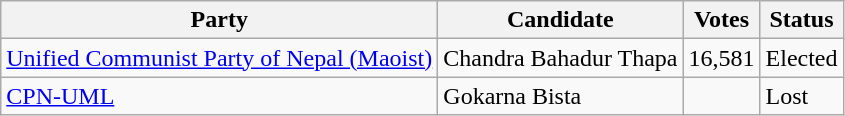<table class="wikitable">
<tr>
<th>Party</th>
<th>Candidate</th>
<th>Votes</th>
<th>Status</th>
</tr>
<tr>
<td><a href='#'>Unified Communist Party of Nepal (Maoist)</a></td>
<td>Chandra Bahadur Thapa</td>
<td>16,581</td>
<td>Elected</td>
</tr>
<tr>
<td><a href='#'>CPN-UML</a></td>
<td>Gokarna Bista</td>
<td></td>
<td>Lost</td>
</tr>
</table>
